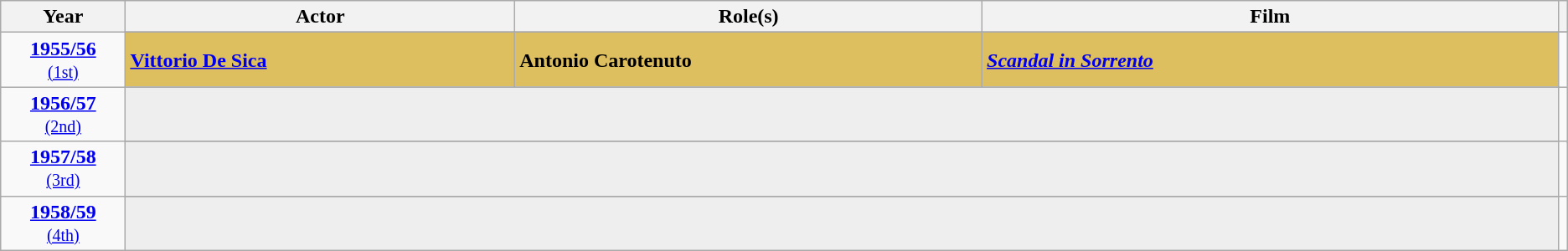<table class="wikitable">
<tr>
<th width="8%">Year</th>
<th width="25%">Actor</th>
<th width="30%">Role(s)</th>
<th width="70%">Film</th>
<th width="2%" class="unstable"></th>
</tr>
<tr>
<td rowspan=2 style="text-align:center"><strong><a href='#'>1955/56</a></strong><br><small><a href='#'>(1st)</a></small></td>
</tr>
<tr>
<td style="background:#DDBF5F"><strong><a href='#'>Vittorio De Sica</a></strong></td>
<td style="background:#DDBF5F"><strong>Antonio Carotenuto</strong></td>
<td style="background:#DDBF5F"><strong><em><a href='#'>Scandal in Sorrento</a></em></strong></td>
<td rowspan=2 style="text-align:center"></td>
</tr>
<tr>
<td rowspan=2 style="text-align:center"><strong><a href='#'>1956/57</a></strong><br><small><a href='#'>(2nd)</a></small></td>
</tr>
<tr>
<td colspan="3" style="background:#eee;"></td>
<td rowspan=2 style="text-align:center"></td>
</tr>
<tr>
<td rowspan=2 style="text-align:center"><strong><a href='#'>1957/58</a></strong><br><small><a href='#'>(3rd)</a></small></td>
</tr>
<tr>
<td colspan="3" style="background:#eee;"></td>
<td rowspan=2 style="text-align:center"></td>
</tr>
<tr>
<td rowspan=2 style="text-align:center"><strong><a href='#'>1958/59</a></strong><br><small><a href='#'>(4th)</a></small></td>
</tr>
<tr>
<td colspan="3" style="background:#eee;"></td>
<td rowspan=2 style="text-align:center"></td>
</tr>
</table>
